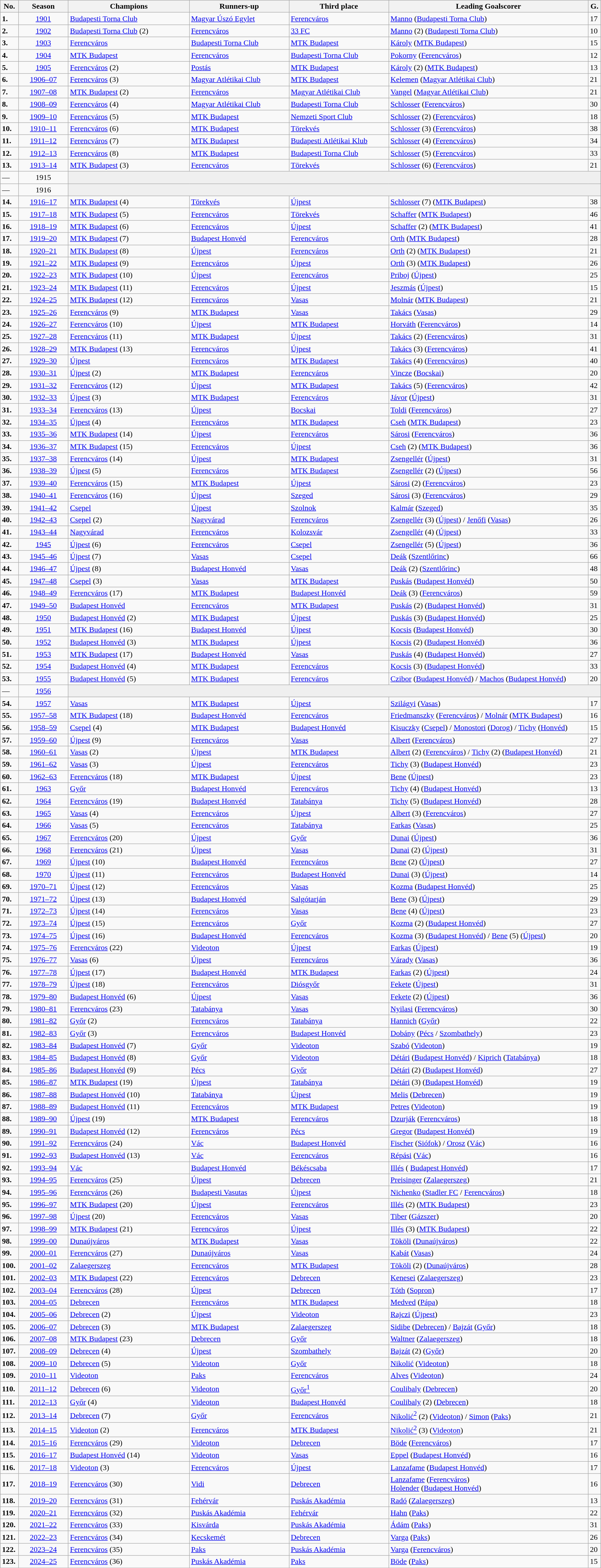<table class="wikitable sortable">
<tr>
<th style="width:1%;">No.</th>
<th style="width:7%;">Season</th>
<th style="width:17%;">Champions</th>
<th style="width:14%;">Runners-up</th>
<th style="width:14%;">Third place</th>
<th style="width:28%;">Leading Goalscorer</th>
<th style="width:1%;">G.</th>
</tr>
<tr>
<td><strong>1.</strong></td>
<td align=center><a href='#'>1901</a></td>
<td><a href='#'>Budapesti Torna Club</a></td>
<td><a href='#'>Magyar Úszó Egylet</a></td>
<td><a href='#'>Ferencváros</a></td>
<td><a href='#'>Manno</a> (<a href='#'>Budapesti Torna Club</a>)</td>
<td>17</td>
</tr>
<tr>
<td><strong>2.</strong></td>
<td align=center><a href='#'>1902</a></td>
<td><a href='#'>Budapesti Torna Club</a> (2)</td>
<td><a href='#'>Ferencváros</a></td>
<td><a href='#'>33 FC</a></td>
<td><a href='#'>Manno</a> (2) (<a href='#'>Budapesti Torna Club</a>)</td>
<td>10</td>
</tr>
<tr>
<td><strong>3.</strong></td>
<td align=center><a href='#'>1903</a></td>
<td><a href='#'>Ferencváros</a></td>
<td><a href='#'>Budapesti Torna Club</a></td>
<td><a href='#'>MTK Budapest</a></td>
<td><a href='#'>Károly</a> (<a href='#'>MTK Budapest</a>)</td>
<td>15</td>
</tr>
<tr>
<td><strong>4.</strong></td>
<td align=center><a href='#'>1904</a></td>
<td><a href='#'>MTK Budapest</a></td>
<td><a href='#'>Ferencváros</a></td>
<td><a href='#'>Budapesti Torna Club</a></td>
<td><a href='#'>Pokorny</a> (<a href='#'>Ferencváros</a>)</td>
<td>12</td>
</tr>
<tr>
<td><strong>5.</strong></td>
<td align=center><a href='#'>1905</a></td>
<td><a href='#'>Ferencváros</a> (2)</td>
<td><a href='#'>Postás</a></td>
<td><a href='#'>MTK Budapest</a></td>
<td><a href='#'>Károly</a> (2) (<a href='#'>MTK Budapest</a>)</td>
<td>13</td>
</tr>
<tr>
<td><strong>6.</strong></td>
<td align=center><a href='#'>1906–07</a></td>
<td><a href='#'>Ferencváros</a> (3)</td>
<td><a href='#'>Magyar Atlétikai Club</a></td>
<td><a href='#'>MTK Budapest</a></td>
<td><a href='#'>Kelemen</a> (<a href='#'>Magyar Atlétikai Club</a>)</td>
<td>21</td>
</tr>
<tr>
<td><strong>7.</strong></td>
<td align=center><a href='#'>1907–08</a></td>
<td><a href='#'>MTK Budapest</a> (2)</td>
<td><a href='#'>Ferencváros</a></td>
<td><a href='#'>Magyar Atlétikai Club</a></td>
<td><a href='#'>Vangel</a> (<a href='#'>Magyar Atlétikai Club</a>)</td>
<td>21</td>
</tr>
<tr>
<td><strong>8.</strong></td>
<td align=center><a href='#'>1908–09</a></td>
<td><a href='#'>Ferencváros</a> (4)</td>
<td><a href='#'>Magyar Atlétikai Club</a></td>
<td><a href='#'>Budapesti Torna Club</a></td>
<td><a href='#'>Schlosser</a> (<a href='#'>Ferencváros</a>)</td>
<td>30</td>
</tr>
<tr>
<td><strong>9.</strong></td>
<td align=center><a href='#'>1909–10</a></td>
<td><a href='#'>Ferencváros</a> (5)</td>
<td><a href='#'>MTK Budapest</a></td>
<td><a href='#'>Nemzeti Sport Club</a></td>
<td><a href='#'>Schlosser</a> (2) (<a href='#'>Ferencváros</a>)</td>
<td>18</td>
</tr>
<tr>
<td><strong>10.</strong></td>
<td align=center><a href='#'>1910–11</a></td>
<td><a href='#'>Ferencváros</a> (6)</td>
<td><a href='#'>MTK Budapest</a></td>
<td><a href='#'>Törekvés</a></td>
<td><a href='#'>Schlosser</a> (3) (<a href='#'>Ferencváros</a>)</td>
<td>38</td>
</tr>
<tr>
<td><strong>11.</strong></td>
<td align=center><a href='#'>1911–12</a></td>
<td><a href='#'>Ferencváros</a> (7)</td>
<td><a href='#'>MTK Budapest</a></td>
<td><a href='#'>Budapesti Atlétikai Klub</a></td>
<td><a href='#'>Schlosser</a> (4) (<a href='#'>Ferencváros</a>)</td>
<td>34</td>
</tr>
<tr>
<td><strong>12.</strong></td>
<td align=center><a href='#'>1912–13</a></td>
<td><a href='#'>Ferencváros</a> (8)</td>
<td><a href='#'>MTK Budapest</a></td>
<td><a href='#'>Budapesti Torna Club</a></td>
<td><a href='#'>Schlosser</a> (5) (<a href='#'>Ferencváros</a>)</td>
<td>33</td>
</tr>
<tr>
<td><strong>13.</strong></td>
<td align=center><a href='#'>1913–14</a></td>
<td><a href='#'>MTK Budapest</a> (3)</td>
<td><a href='#'>Ferencváros</a></td>
<td><a href='#'>Törekvés</a></td>
<td><a href='#'>Schlosser</a> (6) (<a href='#'>Ferencváros</a>)</td>
<td>21</td>
</tr>
<tr>
<td>—</td>
<td align=center>1915</td>
<td colspan=5 style=background:#efefef></td>
</tr>
<tr>
<td>—</td>
<td align=center>1916</td>
<td colspan=5 style=background:#efefef></td>
</tr>
<tr>
<td><strong>14.</strong></td>
<td align=center><a href='#'>1916–17</a></td>
<td><a href='#'>MTK Budapest</a> (4)</td>
<td><a href='#'>Törekvés</a></td>
<td><a href='#'>Újpest</a></td>
<td><a href='#'>Schlosser</a> (7) (<a href='#'>MTK Budapest</a>)</td>
<td>38</td>
</tr>
<tr>
<td><strong>15.</strong></td>
<td align=center><a href='#'>1917–18</a></td>
<td><a href='#'>MTK Budapest</a> (5)</td>
<td><a href='#'>Ferencváros</a></td>
<td><a href='#'>Törekvés</a></td>
<td><a href='#'>Schaffer</a> (<a href='#'>MTK Budapest</a>)</td>
<td>46</td>
</tr>
<tr>
<td><strong>16.</strong></td>
<td align=center><a href='#'>1918–19</a></td>
<td><a href='#'>MTK Budapest</a> (6)</td>
<td><a href='#'>Ferencváros</a></td>
<td><a href='#'>Újpest</a></td>
<td><a href='#'>Schaffer</a> (2) (<a href='#'>MTK Budapest</a>)</td>
<td>41</td>
</tr>
<tr>
<td><strong>17.</strong></td>
<td align=center><a href='#'>1919–20</a></td>
<td><a href='#'>MTK Budapest</a> (7)</td>
<td><a href='#'>Budapest Honvéd</a></td>
<td><a href='#'>Ferencváros</a></td>
<td><a href='#'>Orth</a> (<a href='#'>MTK Budapest</a>)</td>
<td>28</td>
</tr>
<tr>
<td><strong>18.</strong></td>
<td align=center><a href='#'>1920–21</a></td>
<td><a href='#'>MTK Budapest</a> (8)</td>
<td><a href='#'>Újpest</a></td>
<td><a href='#'>Ferencváros</a></td>
<td><a href='#'>Orth</a> (2) (<a href='#'>MTK Budapest</a>)</td>
<td>21</td>
</tr>
<tr>
<td><strong>19.</strong></td>
<td align=center><a href='#'>1921–22</a></td>
<td><a href='#'>MTK Budapest</a> (9)</td>
<td><a href='#'>Ferencváros</a></td>
<td><a href='#'>Újpest</a></td>
<td><a href='#'>Orth</a> (3) (<a href='#'>MTK Budapest</a>)</td>
<td>26</td>
</tr>
<tr>
<td><strong>20.</strong></td>
<td align=center><a href='#'>1922–23</a></td>
<td><a href='#'>MTK Budapest</a> (10)</td>
<td><a href='#'>Újpest</a></td>
<td><a href='#'>Ferencváros</a></td>
<td><a href='#'>Priboj</a> (<a href='#'>Újpest</a>)</td>
<td>25</td>
</tr>
<tr>
<td><strong>21.</strong></td>
<td align=center><a href='#'>1923–24</a></td>
<td><a href='#'>MTK Budapest</a> (11)</td>
<td><a href='#'>Ferencváros</a></td>
<td><a href='#'>Újpest</a></td>
<td><a href='#'>Jeszmás</a> (<a href='#'>Újpest</a>)</td>
<td>15</td>
</tr>
<tr>
<td><strong>22.</strong></td>
<td align=center><a href='#'>1924–25</a></td>
<td><a href='#'>MTK Budapest</a> (12)</td>
<td><a href='#'>Ferencváros</a></td>
<td><a href='#'>Vasas</a></td>
<td><a href='#'>Molnár</a> (<a href='#'>MTK Budapest</a>)</td>
<td>21</td>
</tr>
<tr>
<td><strong>23.</strong></td>
<td align=center><a href='#'>1925–26</a></td>
<td><a href='#'>Ferencváros</a> (9)</td>
<td><a href='#'>MTK Budapest</a></td>
<td><a href='#'>Vasas</a></td>
<td><a href='#'>Takács</a> (<a href='#'>Vasas</a>)</td>
<td>29</td>
</tr>
<tr>
<td><strong>24.</strong></td>
<td align=center><a href='#'>1926–27</a></td>
<td><a href='#'>Ferencváros</a> (10)</td>
<td><a href='#'>Újpest</a></td>
<td><a href='#'>MTK Budapest</a></td>
<td><a href='#'>Horváth</a> (<a href='#'>Ferencváros</a>)</td>
<td>14</td>
</tr>
<tr>
<td><strong>25.</strong></td>
<td align=center><a href='#'>1927–28</a></td>
<td><a href='#'>Ferencváros</a> (11)</td>
<td><a href='#'>MTK Budapest</a></td>
<td><a href='#'>Újpest</a></td>
<td><a href='#'>Takács</a> (2) (<a href='#'>Ferencváros</a>)</td>
<td>31</td>
</tr>
<tr>
<td><strong>26.</strong></td>
<td align=center><a href='#'>1928–29</a></td>
<td><a href='#'>MTK Budapest</a> (13)</td>
<td><a href='#'>Ferencváros</a></td>
<td><a href='#'>Újpest</a></td>
<td><a href='#'>Takács</a> (3) (<a href='#'>Ferencváros</a>)</td>
<td>41</td>
</tr>
<tr>
<td><strong>27.</strong></td>
<td align=center><a href='#'>1929–30</a></td>
<td><a href='#'>Újpest</a></td>
<td><a href='#'>Ferencváros</a></td>
<td><a href='#'>MTK Budapest</a></td>
<td><a href='#'>Takács</a> (4) (<a href='#'>Ferencváros</a>)</td>
<td>40</td>
</tr>
<tr>
<td><strong>28.</strong></td>
<td align=center><a href='#'>1930–31</a></td>
<td><a href='#'>Újpest</a> (2)</td>
<td><a href='#'>MTK Budapest</a></td>
<td><a href='#'>Ferencváros</a></td>
<td><a href='#'>Vincze</a> (<a href='#'>Bocskai</a>)</td>
<td>20</td>
</tr>
<tr>
<td><strong>29.</strong></td>
<td align=center><a href='#'>1931–32</a></td>
<td><a href='#'>Ferencváros</a> (12)</td>
<td><a href='#'>Újpest</a></td>
<td><a href='#'>MTK Budapest</a></td>
<td><a href='#'>Takács</a> (5) (<a href='#'>Ferencváros</a>)</td>
<td>42</td>
</tr>
<tr>
<td><strong>30.</strong></td>
<td align=center><a href='#'>1932–33</a></td>
<td><a href='#'>Újpest</a> (3)</td>
<td><a href='#'>MTK Budapest</a></td>
<td><a href='#'>Ferencváros</a></td>
<td><a href='#'>Jávor</a> (<a href='#'>Újpest</a>)</td>
<td>31</td>
</tr>
<tr>
<td><strong>31.</strong></td>
<td align=center><a href='#'>1933–34</a></td>
<td><a href='#'>Ferencváros</a> (13)</td>
<td><a href='#'>Újpest</a></td>
<td><a href='#'>Bocskai</a></td>
<td><a href='#'>Toldi</a> (<a href='#'>Ferencváros</a>)</td>
<td>27</td>
</tr>
<tr>
<td><strong>32.</strong></td>
<td align=center><a href='#'>1934–35</a></td>
<td><a href='#'>Újpest</a> (4)</td>
<td><a href='#'>Ferencváros</a></td>
<td><a href='#'>MTK Budapest</a></td>
<td><a href='#'>Cseh</a> (<a href='#'>MTK Budapest</a>)</td>
<td>23</td>
</tr>
<tr>
<td><strong>33.</strong></td>
<td align=center><a href='#'>1935–36</a></td>
<td><a href='#'>MTK Budapest</a> (14)</td>
<td><a href='#'>Újpest</a></td>
<td><a href='#'>Ferencváros</a></td>
<td><a href='#'>Sárosi</a> (<a href='#'>Ferencváros</a>)</td>
<td>36</td>
</tr>
<tr>
<td><strong>34.</strong></td>
<td align=center><a href='#'>1936–37</a></td>
<td><a href='#'>MTK Budapest</a> (15)</td>
<td><a href='#'>Ferencváros</a></td>
<td><a href='#'>Újpest</a></td>
<td><a href='#'>Cseh</a> (2) (<a href='#'>MTK Budapest</a>)</td>
<td>36</td>
</tr>
<tr>
<td><strong>35.</strong></td>
<td align=center><a href='#'>1937–38</a></td>
<td><a href='#'>Ferencváros</a> (14)</td>
<td><a href='#'>Újpest</a></td>
<td><a href='#'>MTK Budapest</a></td>
<td><a href='#'>Zsengellér</a> (<a href='#'>Újpest</a>)</td>
<td>31</td>
</tr>
<tr>
<td><strong>36.</strong></td>
<td align=center><a href='#'>1938–39</a></td>
<td><a href='#'>Újpest</a> (5)</td>
<td><a href='#'>Ferencváros</a></td>
<td><a href='#'>MTK Budapest</a></td>
<td><a href='#'>Zsengellér</a> (2) (<a href='#'>Újpest</a>)</td>
<td>56</td>
</tr>
<tr>
<td><strong>37.</strong></td>
<td align=center><a href='#'>1939–40</a></td>
<td><a href='#'>Ferencváros</a> (15)</td>
<td><a href='#'>MTK Budapest</a></td>
<td><a href='#'>Újpest</a></td>
<td><a href='#'>Sárosi</a> (2) (<a href='#'>Ferencváros</a>)</td>
<td>23</td>
</tr>
<tr>
<td><strong>38.</strong></td>
<td align=center><a href='#'>1940–41</a></td>
<td><a href='#'>Ferencváros</a> (16)</td>
<td><a href='#'>Újpest</a></td>
<td><a href='#'>Szeged</a></td>
<td><a href='#'>Sárosi</a> (3) (<a href='#'>Ferencváros</a>)</td>
<td>29</td>
</tr>
<tr>
<td><strong>39.</strong></td>
<td align=center><a href='#'>1941–42</a></td>
<td><a href='#'>Csepel</a></td>
<td><a href='#'>Újpest</a></td>
<td><a href='#'>Szolnok</a></td>
<td><a href='#'>Kalmár</a> (<a href='#'>Szeged</a>)</td>
<td>35</td>
</tr>
<tr>
<td><strong>40.</strong></td>
<td align=center><a href='#'>1942–43</a></td>
<td><a href='#'>Csepel</a> (2)</td>
<td><a href='#'>Nagyvárad</a></td>
<td><a href='#'>Ferencváros</a></td>
<td><a href='#'>Zsengellér</a> (3) (<a href='#'>Újpest</a>) / <a href='#'>Jenőfi</a> (<a href='#'>Vasas</a>)</td>
<td>26</td>
</tr>
<tr>
<td><strong>41.</strong></td>
<td align=center><a href='#'>1943–44</a></td>
<td><a href='#'>Nagyvárad</a></td>
<td><a href='#'>Ferencváros</a></td>
<td><a href='#'>Kolozsvár</a></td>
<td><a href='#'>Zsengellér</a> (4) (<a href='#'>Újpest</a>)</td>
<td>33</td>
</tr>
<tr>
<td><strong>42.</strong></td>
<td align=center><a href='#'>1945</a></td>
<td><a href='#'>Újpest</a> (6)</td>
<td><a href='#'>Ferencváros</a></td>
<td><a href='#'>Csepel</a></td>
<td><a href='#'>Zsengellér</a> (5) (<a href='#'>Újpest</a>)</td>
<td>36</td>
</tr>
<tr>
<td><strong>43.</strong></td>
<td align=center><a href='#'>1945–46</a></td>
<td><a href='#'>Újpest</a> (7)</td>
<td><a href='#'>Vasas</a></td>
<td><a href='#'>Csepel</a></td>
<td><a href='#'>Deák</a> (<a href='#'>Szentlőrinc</a>)</td>
<td>66</td>
</tr>
<tr>
<td><strong>44.</strong></td>
<td align=center><a href='#'>1946–47</a></td>
<td><a href='#'>Újpest</a> (8)</td>
<td><a href='#'>Budapest Honvéd</a></td>
<td><a href='#'>Vasas</a></td>
<td><a href='#'>Deák</a> (2) (<a href='#'>Szentlőrinc</a>)</td>
<td>48</td>
</tr>
<tr>
<td><strong>45.</strong></td>
<td align=center><a href='#'>1947–48</a></td>
<td><a href='#'>Csepel</a> (3)</td>
<td><a href='#'>Vasas</a></td>
<td><a href='#'>MTK Budapest</a></td>
<td><a href='#'>Puskás</a> (<a href='#'>Budapest Honvéd</a>)</td>
<td>50</td>
</tr>
<tr>
<td><strong>46.</strong></td>
<td align=center><a href='#'>1948–49</a></td>
<td><a href='#'>Ferencváros</a> (17)</td>
<td><a href='#'>MTK Budapest</a></td>
<td><a href='#'>Budapest Honvéd</a></td>
<td><a href='#'>Deák</a> (3) (<a href='#'>Ferencváros</a>)</td>
<td>59</td>
</tr>
<tr>
<td><strong>47.</strong></td>
<td align=center><a href='#'>1949–50</a></td>
<td><a href='#'>Budapest Honvéd</a></td>
<td><a href='#'>Ferencváros</a></td>
<td><a href='#'>MTK Budapest</a></td>
<td><a href='#'>Puskás</a> (2) (<a href='#'>Budapest Honvéd</a>)</td>
<td>31</td>
</tr>
<tr>
<td><strong>48.</strong></td>
<td align=center><a href='#'>1950</a></td>
<td><a href='#'>Budapest Honvéd</a> (2)</td>
<td><a href='#'>MTK Budapest</a></td>
<td><a href='#'>Újpest</a></td>
<td><a href='#'>Puskás</a> (3) (<a href='#'>Budapest Honvéd</a>)</td>
<td>25</td>
</tr>
<tr>
<td><strong>49.</strong></td>
<td align=center><a href='#'>1951</a></td>
<td><a href='#'>MTK Budapest</a> (16)</td>
<td><a href='#'>Budapest Honvéd</a></td>
<td><a href='#'>Újpest</a></td>
<td><a href='#'>Kocsis</a> (<a href='#'>Budapest Honvéd</a>)</td>
<td>30</td>
</tr>
<tr>
<td><strong>50.</strong></td>
<td align=center><a href='#'>1952</a></td>
<td><a href='#'>Budapest Honvéd</a> (3)</td>
<td><a href='#'>MTK Budapest</a></td>
<td><a href='#'>Újpest</a></td>
<td><a href='#'>Kocsis</a> (2) (<a href='#'>Budapest Honvéd</a>)</td>
<td>36</td>
</tr>
<tr>
<td><strong>51.</strong></td>
<td align=center><a href='#'>1953</a></td>
<td><a href='#'>MTK Budapest</a> (17)</td>
<td><a href='#'>Budapest Honvéd</a></td>
<td><a href='#'>Vasas</a></td>
<td><a href='#'>Puskás</a> (4) (<a href='#'>Budapest Honvéd</a>)</td>
<td>27</td>
</tr>
<tr>
<td><strong>52.</strong></td>
<td align=center><a href='#'>1954</a></td>
<td><a href='#'>Budapest Honvéd</a> (4)</td>
<td><a href='#'>MTK Budapest</a></td>
<td><a href='#'>Ferencváros</a></td>
<td><a href='#'>Kocsis</a> (3) (<a href='#'>Budapest Honvéd</a>)</td>
<td>33</td>
</tr>
<tr>
<td><strong>53.</strong></td>
<td align=center><a href='#'>1955</a></td>
<td><a href='#'>Budapest Honvéd</a> (5)</td>
<td><a href='#'>MTK Budapest</a></td>
<td><a href='#'>Ferencváros</a></td>
<td><a href='#'>Czibor</a> (<a href='#'>Budapest Honvéd</a>) / <a href='#'>Machos</a> (<a href='#'>Budapest Honvéd</a>)</td>
<td>20</td>
</tr>
<tr>
<td>—</td>
<td align=center><a href='#'>1956</a></td>
<td colspan=5 style=background:#efefef></td>
</tr>
<tr>
<td><strong>54.</strong></td>
<td align=center><a href='#'>1957</a></td>
<td><a href='#'>Vasas</a></td>
<td><a href='#'>MTK Budapest</a></td>
<td><a href='#'>Újpest</a></td>
<td><a href='#'>Szilágyi</a> (<a href='#'>Vasas</a>)</td>
<td>17</td>
</tr>
<tr>
<td><strong>55.</strong></td>
<td align=center><a href='#'>1957–58</a></td>
<td><a href='#'>MTK Budapest</a> (18)</td>
<td><a href='#'>Budapest Honvéd</a></td>
<td><a href='#'>Ferencváros</a></td>
<td><a href='#'>Friedmanszky</a> (<a href='#'>Ferencváros</a>) / <a href='#'>Molnár</a> (<a href='#'>MTK Budapest</a>)</td>
<td>16</td>
</tr>
<tr>
<td><strong>56.</strong></td>
<td align=center><a href='#'>1958–59</a></td>
<td><a href='#'>Csepel</a> (4)</td>
<td><a href='#'>MTK Budapest</a></td>
<td><a href='#'>Budapest Honvéd</a></td>
<td><a href='#'>Kisuczky</a> (<a href='#'>Csepel</a>) / <a href='#'>Monostori</a> (<a href='#'>Dorog</a>) / <a href='#'>Tichy</a> (<a href='#'>Honvéd</a>)</td>
<td>15</td>
</tr>
<tr>
<td><strong>57.</strong></td>
<td align=center><a href='#'>1959–60</a></td>
<td><a href='#'>Újpest</a> (9)</td>
<td><a href='#'>Ferencváros</a></td>
<td><a href='#'>Vasas</a></td>
<td><a href='#'>Albert</a> (<a href='#'>Ferencváros</a>)</td>
<td>27</td>
</tr>
<tr>
<td><strong>58.</strong></td>
<td align=center><a href='#'>1960–61</a></td>
<td><a href='#'>Vasas</a> (2)</td>
<td><a href='#'>Újpest</a></td>
<td><a href='#'>MTK Budapest</a></td>
<td><a href='#'>Albert</a> (2) (<a href='#'>Ferencváros</a>) / <a href='#'>Tichy</a> (2) (<a href='#'>Budapest Honvéd</a>)</td>
<td>21</td>
</tr>
<tr>
<td><strong>59.</strong></td>
<td align=center><a href='#'>1961–62</a></td>
<td><a href='#'>Vasas</a> (3)</td>
<td><a href='#'>Újpest</a></td>
<td><a href='#'>Ferencváros</a></td>
<td><a href='#'>Tichy</a> (3) (<a href='#'>Budapest Honvéd</a>)</td>
<td>23</td>
</tr>
<tr>
<td><strong>60.</strong></td>
<td align=center><a href='#'>1962–63</a></td>
<td><a href='#'>Ferencváros</a> (18)</td>
<td><a href='#'>MTK Budapest</a></td>
<td><a href='#'>Újpest</a></td>
<td><a href='#'>Bene</a> (<a href='#'>Újpest</a>)</td>
<td>23</td>
</tr>
<tr>
<td><strong>61.</strong></td>
<td align=center><a href='#'>1963</a></td>
<td><a href='#'>Győr</a></td>
<td><a href='#'>Budapest Honvéd</a></td>
<td><a href='#'>Ferencváros</a></td>
<td><a href='#'>Tichy</a> (4) (<a href='#'>Budapest Honvéd</a>)</td>
<td>13</td>
</tr>
<tr>
<td><strong>62.</strong></td>
<td align=center><a href='#'>1964</a></td>
<td><a href='#'>Ferencváros</a> (19)</td>
<td><a href='#'>Budapest Honvéd</a></td>
<td><a href='#'>Tatabánya</a></td>
<td><a href='#'>Tichy</a> (5) (<a href='#'>Budapest Honvéd</a>)</td>
<td>28</td>
</tr>
<tr>
<td><strong>63.</strong></td>
<td align=center><a href='#'>1965</a></td>
<td><a href='#'>Vasas</a> (4)</td>
<td><a href='#'>Ferencváros</a></td>
<td><a href='#'>Újpest</a></td>
<td><a href='#'>Albert</a> (3) (<a href='#'>Ferencváros</a>)</td>
<td>27</td>
</tr>
<tr>
<td><strong>64.</strong></td>
<td align=center><a href='#'>1966</a></td>
<td><a href='#'>Vasas</a> (5)</td>
<td><a href='#'>Ferencváros</a></td>
<td><a href='#'>Tatabánya</a></td>
<td><a href='#'>Farkas</a> (<a href='#'>Vasas</a>)</td>
<td>25</td>
</tr>
<tr>
<td><strong>65.</strong></td>
<td align=center><a href='#'>1967</a></td>
<td><a href='#'>Ferencváros</a> (20)</td>
<td><a href='#'>Újpest</a></td>
<td><a href='#'>Győr</a></td>
<td><a href='#'>Dunai</a> (<a href='#'>Újpest</a>)</td>
<td>36</td>
</tr>
<tr>
<td><strong>66.</strong></td>
<td align=center><a href='#'>1968</a></td>
<td><a href='#'>Ferencváros</a> (21)</td>
<td><a href='#'>Újpest</a></td>
<td><a href='#'>Vasas</a></td>
<td><a href='#'>Dunai</a> (2) (<a href='#'>Újpest</a>)</td>
<td>31</td>
</tr>
<tr>
<td><strong>67.</strong></td>
<td align=center><a href='#'>1969</a></td>
<td><a href='#'>Újpest</a> (10)</td>
<td><a href='#'>Budapest Honvéd</a></td>
<td><a href='#'>Ferencváros</a></td>
<td><a href='#'>Bene</a> (2) (<a href='#'>Újpest</a>)</td>
<td>27</td>
</tr>
<tr>
<td><strong>68.</strong></td>
<td align=center><a href='#'>1970</a></td>
<td><a href='#'>Újpest</a> (11)</td>
<td><a href='#'>Ferencváros</a></td>
<td><a href='#'>Budapest Honvéd</a></td>
<td><a href='#'>Dunai</a> (3) (<a href='#'>Újpest</a>)</td>
<td>14</td>
</tr>
<tr>
<td><strong>69.</strong></td>
<td align=center><a href='#'>1970–71</a></td>
<td><a href='#'>Újpest</a> (12)</td>
<td><a href='#'>Ferencváros</a></td>
<td><a href='#'>Vasas</a></td>
<td><a href='#'>Kozma</a> (<a href='#'>Budapest Honvéd</a>)</td>
<td>25</td>
</tr>
<tr>
<td><strong>70.</strong></td>
<td align=center><a href='#'>1971–72</a></td>
<td><a href='#'>Újpest</a> (13)</td>
<td><a href='#'>Budapest Honvéd</a></td>
<td><a href='#'>Salgótarján</a></td>
<td><a href='#'>Bene</a> (3) (<a href='#'>Újpest</a>)</td>
<td>29</td>
</tr>
<tr>
<td><strong>71.</strong></td>
<td align=center><a href='#'>1972–73</a></td>
<td><a href='#'>Újpest</a> (14)</td>
<td><a href='#'>Ferencváros</a></td>
<td><a href='#'>Vasas</a></td>
<td><a href='#'>Bene</a> (4) (<a href='#'>Újpest</a>)</td>
<td>23</td>
</tr>
<tr>
<td><strong>72.</strong></td>
<td align=center><a href='#'>1973–74</a></td>
<td><a href='#'>Újpest</a> (15)</td>
<td><a href='#'>Ferencváros</a></td>
<td><a href='#'>Győr</a></td>
<td><a href='#'>Kozma</a> (2) (<a href='#'>Budapest Honvéd</a>)</td>
<td>27</td>
</tr>
<tr>
<td><strong>73.</strong></td>
<td align=center><a href='#'>1974–75</a></td>
<td><a href='#'>Újpest</a> (16)</td>
<td><a href='#'>Budapest Honvéd</a></td>
<td><a href='#'>Ferencváros</a></td>
<td><a href='#'>Kozma</a> (3) (<a href='#'>Budapest Honvéd</a>) / <a href='#'>Bene</a> (5) (<a href='#'>Újpest</a>)</td>
<td>20</td>
</tr>
<tr>
<td><strong>74.</strong></td>
<td align=center><a href='#'>1975–76</a></td>
<td><a href='#'>Ferencváros</a> (22)</td>
<td><a href='#'>Videoton</a></td>
<td><a href='#'>Újpest</a></td>
<td><a href='#'>Farkas</a> (<a href='#'>Újpest</a>)</td>
<td>19</td>
</tr>
<tr>
<td><strong>75.</strong></td>
<td align=center><a href='#'>1976–77</a></td>
<td><a href='#'>Vasas</a> (6)</td>
<td><a href='#'>Újpest</a></td>
<td><a href='#'>Ferencváros</a></td>
<td><a href='#'>Várady</a> (<a href='#'>Vasas</a>)</td>
<td>36</td>
</tr>
<tr>
<td><strong>76.</strong></td>
<td align=center><a href='#'>1977–78</a></td>
<td><a href='#'>Újpest</a> (17)</td>
<td><a href='#'>Budapest Honvéd</a></td>
<td><a href='#'>MTK Budapest</a></td>
<td><a href='#'>Farkas</a> (2) (<a href='#'>Újpest</a>)</td>
<td>24</td>
</tr>
<tr>
<td><strong>77.</strong></td>
<td align=center><a href='#'>1978–79</a></td>
<td><a href='#'>Újpest</a> (18)</td>
<td><a href='#'>Ferencváros</a></td>
<td><a href='#'>Diósgyőr</a></td>
<td><a href='#'>Fekete</a> (<a href='#'>Újpest</a>)</td>
<td>31</td>
</tr>
<tr>
<td><strong>78.</strong></td>
<td align=center><a href='#'>1979–80</a></td>
<td><a href='#'>Budapest Honvéd</a> (6)</td>
<td><a href='#'>Újpest</a></td>
<td><a href='#'>Vasas</a></td>
<td><a href='#'>Fekete</a> (2) (<a href='#'>Újpest</a>)</td>
<td>36</td>
</tr>
<tr>
<td><strong>79.</strong></td>
<td align=center><a href='#'>1980–81</a></td>
<td><a href='#'>Ferencváros</a> (23)</td>
<td><a href='#'>Tatabánya</a></td>
<td><a href='#'>Vasas</a></td>
<td><a href='#'>Nyilasi</a> (<a href='#'>Ferencváros</a>)</td>
<td>30</td>
</tr>
<tr>
<td><strong>80.</strong></td>
<td align=center><a href='#'>1981–82</a></td>
<td><a href='#'>Győr</a> (2)</td>
<td><a href='#'>Ferencváros</a></td>
<td><a href='#'>Tatabánya</a></td>
<td><a href='#'>Hannich</a> (<a href='#'>Győr</a>)</td>
<td>22</td>
</tr>
<tr>
<td><strong>81.</strong></td>
<td align=center><a href='#'>1982–83</a></td>
<td><a href='#'>Győr</a> (3)</td>
<td><a href='#'>Ferencváros</a></td>
<td><a href='#'>Budapest Honvéd</a></td>
<td><a href='#'>Dobány</a> (<a href='#'>Pécs</a> / <a href='#'>Szombathely</a>)</td>
<td>23</td>
</tr>
<tr>
<td><strong>82.</strong></td>
<td align=center><a href='#'>1983–84</a></td>
<td><a href='#'>Budapest Honvéd</a> (7)</td>
<td><a href='#'>Győr</a></td>
<td><a href='#'>Videoton</a></td>
<td><a href='#'>Szabó</a> (<a href='#'>Videoton</a>)</td>
<td>19</td>
</tr>
<tr>
<td><strong>83.</strong></td>
<td align=center><a href='#'>1984–85</a></td>
<td><a href='#'>Budapest Honvéd</a> (8)</td>
<td><a href='#'>Győr</a></td>
<td><a href='#'>Videoton</a></td>
<td><a href='#'>Détári</a> (<a href='#'>Budapest Honvéd</a>) / <a href='#'>Kiprich</a> (<a href='#'>Tatabánya</a>)</td>
<td>18</td>
</tr>
<tr>
<td><strong>84.</strong></td>
<td align=center><a href='#'>1985–86</a></td>
<td><a href='#'>Budapest Honvéd</a> (9)</td>
<td><a href='#'>Pécs</a></td>
<td><a href='#'>Győr</a></td>
<td><a href='#'>Détári</a> (2) (<a href='#'>Budapest Honvéd</a>)</td>
<td>27</td>
</tr>
<tr>
<td><strong>85.</strong></td>
<td align=center><a href='#'>1986–87</a></td>
<td><a href='#'>MTK Budapest</a> (19)</td>
<td><a href='#'>Újpest</a></td>
<td><a href='#'>Tatabánya</a></td>
<td><a href='#'>Détári</a> (3) (<a href='#'>Budapest Honvéd</a>)</td>
<td>19</td>
</tr>
<tr>
<td><strong>86.</strong></td>
<td align=center><a href='#'>1987–88</a></td>
<td><a href='#'>Budapest Honvéd</a> (10)</td>
<td><a href='#'>Tatabánya</a></td>
<td><a href='#'>Újpest</a></td>
<td><a href='#'>Melis</a> (<a href='#'>Debrecen</a>)</td>
<td>19</td>
</tr>
<tr>
<td><strong>87.</strong></td>
<td align=center><a href='#'>1988–89</a></td>
<td><a href='#'>Budapest Honvéd</a> (11)</td>
<td><a href='#'>Ferencváros</a></td>
<td><a href='#'>MTK Budapest</a></td>
<td><a href='#'>Petres</a> (<a href='#'>Videoton</a>)</td>
<td>19</td>
</tr>
<tr>
<td><strong>88.</strong></td>
<td align=center><a href='#'>1989–90</a></td>
<td><a href='#'>Újpest</a> (19)</td>
<td><a href='#'>MTK Budapest</a></td>
<td><a href='#'>Ferencváros</a></td>
<td><a href='#'>Dzurják</a> (<a href='#'>Ferencváros</a>)</td>
<td>18</td>
</tr>
<tr>
<td><strong>89.</strong></td>
<td align=center><a href='#'>1990–91</a></td>
<td><a href='#'>Budapest Honvéd</a> (12)</td>
<td><a href='#'>Ferencváros</a></td>
<td><a href='#'>Pécs</a></td>
<td><a href='#'>Gregor</a> (<a href='#'>Budapest Honvéd</a>)</td>
<td>19</td>
</tr>
<tr>
<td><strong>90.</strong></td>
<td align=center><a href='#'>1991–92</a></td>
<td><a href='#'>Ferencváros</a> (24)</td>
<td><a href='#'>Vác</a></td>
<td><a href='#'>Budapest Honvéd</a></td>
<td><a href='#'>Fischer</a> (<a href='#'>Siófok</a>) / <a href='#'>Orosz</a> (<a href='#'>Vác</a>)</td>
<td>16</td>
</tr>
<tr>
<td><strong>91.</strong></td>
<td align=center><a href='#'>1992–93</a></td>
<td><a href='#'>Budapest Honvéd</a> (13)</td>
<td><a href='#'>Vác</a></td>
<td><a href='#'>Ferencváros</a></td>
<td><a href='#'>Répási</a> (<a href='#'>Vác</a>)</td>
<td>16</td>
</tr>
<tr>
<td><strong>92.</strong></td>
<td align=center><a href='#'>1993–94</a></td>
<td><a href='#'>Vác</a></td>
<td><a href='#'>Budapest Honvéd</a></td>
<td><a href='#'>Békéscsaba</a></td>
<td><a href='#'>Illés</a> ( <a href='#'>Budapest Honvéd</a>)</td>
<td>17</td>
</tr>
<tr>
<td><strong>93.</strong></td>
<td align=center><a href='#'>1994–95</a></td>
<td><a href='#'>Ferencváros</a> (25)</td>
<td><a href='#'>Újpest</a></td>
<td><a href='#'>Debrecen</a></td>
<td><a href='#'>Preisinger</a> (<a href='#'>Zalaegerszeg</a>)</td>
<td>21</td>
</tr>
<tr>
<td><strong>94.</strong></td>
<td align=center><a href='#'>1995–96</a></td>
<td><a href='#'>Ferencváros</a> (26)</td>
<td><a href='#'>Budapesti Vasutas</a></td>
<td><a href='#'>Újpest</a></td>
<td> <a href='#'>Nichenko</a> (<a href='#'>Stadler FC</a> / <a href='#'>Ferencváros</a>)</td>
<td>18</td>
</tr>
<tr>
<td><strong>95.</strong></td>
<td align=center><a href='#'>1996–97</a></td>
<td><a href='#'>MTK Budapest</a> (20)</td>
<td><a href='#'>Újpest</a></td>
<td><a href='#'>Ferencváros</a></td>
<td><a href='#'>Illés</a> (2) (<a href='#'>MTK Budapest</a>)</td>
<td>23</td>
</tr>
<tr>
<td><strong>96.</strong></td>
<td align=center><a href='#'>1997–98</a></td>
<td><a href='#'>Újpest</a> (20)</td>
<td><a href='#'>Ferencváros</a></td>
<td><a href='#'>Vasas</a></td>
<td><a href='#'>Tiber</a> (<a href='#'>Gázszer</a>)</td>
<td>20</td>
</tr>
<tr>
<td><strong>97.</strong></td>
<td align=center><a href='#'>1998–99</a></td>
<td><a href='#'>MTK Budapest</a> (21)</td>
<td><a href='#'>Ferencváros</a></td>
<td><a href='#'>Újpest</a></td>
<td><a href='#'>Illés</a> (3) (<a href='#'>MTK Budapest</a>)</td>
<td>22</td>
</tr>
<tr>
<td><strong>98.</strong></td>
<td align=center><a href='#'>1999–00</a></td>
<td><a href='#'>Dunaújváros</a></td>
<td><a href='#'>MTK Budapest</a></td>
<td><a href='#'>Vasas</a></td>
<td><a href='#'>Tököli</a> (<a href='#'>Dunaújváros</a>)</td>
<td>22</td>
</tr>
<tr>
<td><strong>99.</strong></td>
<td align=center><a href='#'>2000–01</a></td>
<td><a href='#'>Ferencváros</a> (27)</td>
<td><a href='#'>Dunaújváros</a></td>
<td><a href='#'>Vasas</a></td>
<td><a href='#'>Kabát</a> (<a href='#'>Vasas</a>)</td>
<td>24</td>
</tr>
<tr>
<td><strong>100.</strong></td>
<td align=center><a href='#'>2001–02</a></td>
<td><a href='#'>Zalaegerszeg</a></td>
<td><a href='#'>Ferencváros</a></td>
<td><a href='#'>MTK Budapest</a></td>
<td><a href='#'>Tököli</a> (2) (<a href='#'>Dunaújváros</a>)</td>
<td>28</td>
</tr>
<tr>
<td><strong>101.</strong></td>
<td align=center><a href='#'>2002–03</a></td>
<td><a href='#'>MTK Budapest</a> (22)</td>
<td><a href='#'>Ferencváros</a></td>
<td><a href='#'>Debrecen</a></td>
<td><a href='#'>Kenesei</a> (<a href='#'>Zalaegerszeg</a>)</td>
<td>23</td>
</tr>
<tr>
<td><strong>102.</strong></td>
<td align=center><a href='#'>2003–04</a></td>
<td><a href='#'>Ferencváros</a> (28)</td>
<td><a href='#'>Újpest</a></td>
<td><a href='#'>Debrecen</a></td>
<td><a href='#'>Tóth</a> (<a href='#'>Sopron</a>)</td>
<td>17</td>
</tr>
<tr>
<td><strong>103.</strong></td>
<td align=center><a href='#'>2004–05</a></td>
<td><a href='#'>Debrecen</a></td>
<td><a href='#'>Ferencváros</a></td>
<td><a href='#'>MTK Budapest</a></td>
<td> <a href='#'>Medved</a> (<a href='#'>Pápa</a>)</td>
<td>18</td>
</tr>
<tr>
<td><strong>104.</strong></td>
<td align=center><a href='#'>2005–06</a></td>
<td><a href='#'>Debrecen</a> (2)</td>
<td><a href='#'>Újpest</a></td>
<td><a href='#'>Videoton</a></td>
<td><a href='#'>Rajczi</a> (<a href='#'>Újpest</a>)</td>
<td>23</td>
</tr>
<tr>
<td><strong>105.</strong></td>
<td align=center><a href='#'>2006–07</a></td>
<td><a href='#'>Debrecen</a> (3)</td>
<td><a href='#'>MTK Budapest</a></td>
<td><a href='#'>Zalaegerszeg</a></td>
<td> <a href='#'>Sidibe</a> (<a href='#'>Debrecen</a>) / <a href='#'>Bajzát</a> (<a href='#'>Győr</a>)</td>
<td>18</td>
</tr>
<tr>
<td><strong>106.</strong></td>
<td align=center><a href='#'>2007–08</a></td>
<td><a href='#'>MTK Budapest</a> (23)</td>
<td><a href='#'>Debrecen</a></td>
<td><a href='#'>Győr</a></td>
<td><a href='#'>Waltner</a> (<a href='#'>Zalaegerszeg</a>)</td>
<td>18</td>
</tr>
<tr>
<td><strong>107.</strong></td>
<td align=center><a href='#'>2008–09</a></td>
<td><a href='#'>Debrecen</a> (4)</td>
<td><a href='#'>Újpest</a></td>
<td><a href='#'>Szombathely</a></td>
<td><a href='#'>Bajzát</a> (2) (<a href='#'>Győr</a>)</td>
<td>20</td>
</tr>
<tr>
<td><strong>108.</strong></td>
<td align=center><a href='#'>2009–10</a></td>
<td><a href='#'>Debrecen</a> (5)</td>
<td><a href='#'>Videoton</a></td>
<td><a href='#'>Győr</a></td>
<td> <a href='#'>Nikolić</a> (<a href='#'>Videoton</a>)</td>
<td>18</td>
</tr>
<tr>
<td><strong>109.</strong></td>
<td align=center><a href='#'>2010–11</a></td>
<td><a href='#'>Videoton</a></td>
<td><a href='#'>Paks</a></td>
<td><a href='#'>Ferencváros</a></td>
<td> <a href='#'>Alves</a> (<a href='#'>Videoton</a>)</td>
<td>24</td>
</tr>
<tr>
<td><strong>110.</strong></td>
<td align=center><a href='#'>2011–12</a></td>
<td><a href='#'>Debrecen</a> (6)</td>
<td><a href='#'>Videoton</a></td>
<td><a href='#'>Győr</a><a href='#'><sup>1</sup></a></td>
<td> <a href='#'>Coulibaly</a> (<a href='#'>Debrecen</a>)</td>
<td>20</td>
</tr>
<tr>
<td><strong>111.</strong></td>
<td align=center><a href='#'>2012–13</a></td>
<td><a href='#'>Győr</a> (4)</td>
<td><a href='#'>Videoton</a></td>
<td><a href='#'>Budapest Honvéd</a></td>
<td> <a href='#'>Coulibaly</a> (2) (<a href='#'>Debrecen</a>)</td>
<td>18</td>
</tr>
<tr>
<td><strong>112.</strong></td>
<td align=center><a href='#'>2013–14</a></td>
<td><a href='#'>Debrecen</a> (7)</td>
<td><a href='#'>Győr</a></td>
<td><a href='#'>Ferencváros</a></td>
<td><a href='#'>Nikolić</a><a href='#'><sup>2</sup></a> (2) (<a href='#'>Videoton</a>) / <a href='#'>Simon</a> (<a href='#'>Paks</a>)</td>
<td>21</td>
</tr>
<tr>
<td><strong>113.</strong></td>
<td align=center><a href='#'>2014–15</a></td>
<td><a href='#'>Videoton</a> (2)</td>
<td><a href='#'>Ferencváros</a></td>
<td><a href='#'>MTK Budapest</a></td>
<td><a href='#'>Nikolić</a><a href='#'><sup>2</sup></a> (3) (<a href='#'>Videoton</a>)</td>
<td>21</td>
</tr>
<tr>
<td><strong>114.</strong></td>
<td align=center><a href='#'>2015–16</a></td>
<td><a href='#'>Ferencváros</a> (29)</td>
<td><a href='#'>Videoton</a></td>
<td><a href='#'>Debrecen</a></td>
<td><a href='#'>Böde</a> (<a href='#'>Ferencváros</a>)</td>
<td>17</td>
</tr>
<tr>
<td><strong>115.</strong></td>
<td align=center><a href='#'>2016–17</a></td>
<td><a href='#'>Budapest Honvéd</a> (14)</td>
<td><a href='#'>Videoton</a></td>
<td><a href='#'>Vasas</a></td>
<td><a href='#'>Eppel</a> (<a href='#'>Budapest Honvéd</a>)</td>
<td>16</td>
</tr>
<tr>
<td><strong>116.</strong></td>
<td align=center><a href='#'>2017–18</a></td>
<td><a href='#'>Videoton</a> (3)</td>
<td><a href='#'>Ferencváros</a></td>
<td><a href='#'>Újpest</a></td>
<td> <a href='#'>Lanzafame</a> (<a href='#'>Budapest Honvéd</a>)</td>
<td>17</td>
</tr>
<tr>
<td><strong>117.</strong></td>
<td align=center><a href='#'>2018–19</a></td>
<td><a href='#'>Ferencváros</a> (30)</td>
<td><a href='#'>Vidi</a></td>
<td><a href='#'>Debrecen</a></td>
<td> <a href='#'>Lanzafame</a> (<a href='#'>Ferencváros</a>) <br> <a href='#'>Holender</a> (<a href='#'>Budapest Honvéd</a>)</td>
<td>16</td>
</tr>
<tr>
<td><strong>118.</strong></td>
<td align=center><a href='#'>2019–20</a></td>
<td><a href='#'>Ferencváros</a> (31)</td>
<td><a href='#'>Fehérvár</a></td>
<td><a href='#'>Puskás Akadémia</a></td>
<td><a href='#'>Radó</a> (<a href='#'>Zalaegerszeg</a>)</td>
<td>13</td>
</tr>
<tr>
<td><strong>119.</strong></td>
<td align=center><a href='#'>2020–21</a></td>
<td><a href='#'>Ferencváros</a> (32)</td>
<td><a href='#'>Puskás Akadémia</a></td>
<td><a href='#'>Fehérvár</a></td>
<td><a href='#'>Hahn</a> (<a href='#'>Paks</a>)</td>
<td>22</td>
</tr>
<tr>
<td><strong>120.</strong></td>
<td align=center><a href='#'>2021–22</a></td>
<td><a href='#'>Ferencváros</a> (33)</td>
<td><a href='#'>Kisvárda</a></td>
<td><a href='#'>Puskás Akadémia</a></td>
<td><a href='#'>Ádám</a> (<a href='#'>Paks</a>)</td>
<td>31</td>
</tr>
<tr>
<td><strong>121.</strong></td>
<td align=center><a href='#'>2022–23</a></td>
<td><a href='#'>Ferencváros</a> (34)</td>
<td><a href='#'>Kecskemét</a></td>
<td><a href='#'>Debrecen</a></td>
<td><a href='#'>Varga</a> (<a href='#'>Paks</a>)</td>
<td>26</td>
</tr>
<tr>
<td><strong>122.</strong></td>
<td align=center><a href='#'>2023–24</a></td>
<td><a href='#'>Ferencváros</a> (35)</td>
<td><a href='#'>Paks</a></td>
<td><a href='#'>Puskás Akadémia</a></td>
<td><a href='#'>Varga</a> (<a href='#'>Ferencváros</a>)</td>
<td>20</td>
</tr>
<tr>
<td><strong>123.</strong></td>
<td align=center><a href='#'>2024–25</a></td>
<td><a href='#'>Ferencváros</a> (36)</td>
<td><a href='#'>Puskás Akadémia</a></td>
<td><a href='#'>Paks</a></td>
<td><a href='#'>Böde</a> (<a href='#'>Paks</a>)</td>
<td>15</td>
</tr>
</table>
